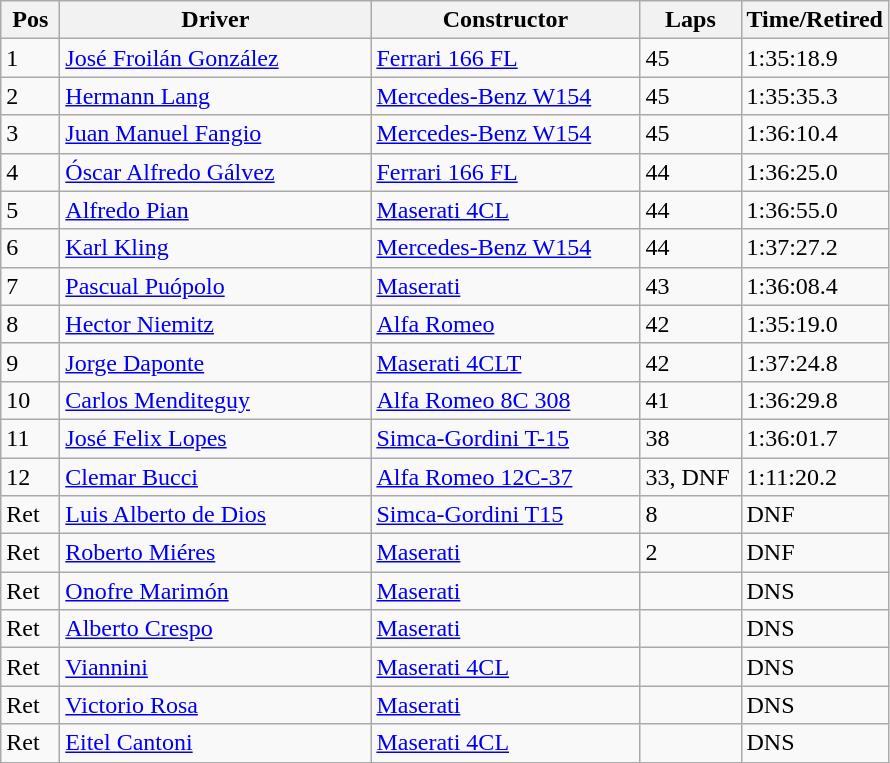<table class="wikitable">
<tr>
<th style="width:32px;">Pos</th>
<th style="width:200px;">Driver</th>
<th style="width:172px;">Constructor</th>
<th style="width:60px;">Laps</th>
<th style="width:84px;">Time/Retired</th>
</tr>
<tr>
<td>1</td>
<td> <a href='#'>José Froilán González</a></td>
<td><a href='#'>Ferrari 166 FL</a></td>
<td>45</td>
<td>1:35:18.9</td>
</tr>
<tr>
<td>2</td>
<td> <a href='#'>Hermann Lang</a></td>
<td><a href='#'>Mercedes-Benz W154</a></td>
<td>45</td>
<td>1:35:35.3</td>
</tr>
<tr>
<td>3</td>
<td> <a href='#'>Juan Manuel Fangio</a></td>
<td><a href='#'>Mercedes-Benz W154</a></td>
<td>45</td>
<td>1:36:10.4</td>
</tr>
<tr>
<td>4</td>
<td> <a href='#'>Óscar Alfredo Gálvez</a></td>
<td><a href='#'>Ferrari 166 FL</a></td>
<td>44</td>
<td>1:36:25.0</td>
</tr>
<tr>
<td>5</td>
<td> <a href='#'>Alfredo Pian</a></td>
<td><a href='#'>Maserati 4CL</a></td>
<td>44</td>
<td>1:36:55.0</td>
</tr>
<tr>
<td>6</td>
<td> <a href='#'>Karl Kling</a></td>
<td><a href='#'>Mercedes-Benz W154</a></td>
<td>44</td>
<td>1:37:27.2</td>
</tr>
<tr>
<td>7</td>
<td> <a href='#'>Pascual Puópolo</a></td>
<td><a href='#'>Maserati</a></td>
<td>43</td>
<td>1:36:08.4</td>
</tr>
<tr>
<td>8</td>
<td> <a href='#'>Hector Niemitz</a></td>
<td><a href='#'>Alfa Romeo</a></td>
<td>42</td>
<td>1:35:19.0</td>
</tr>
<tr>
<td>9</td>
<td> <a href='#'>Jorge Daponte</a></td>
<td><a href='#'>Maserati 4CLT</a></td>
<td>42</td>
<td>1:37:24.8</td>
</tr>
<tr>
<td>10</td>
<td> <a href='#'>Carlos Menditeguy</a></td>
<td><a href='#'>Alfa Romeo 8C 308</a></td>
<td>41</td>
<td>1:36:29.8</td>
</tr>
<tr>
<td>11</td>
<td> <a href='#'>José Felix Lopes</a></td>
<td><a href='#'>Simca-Gordini T-15</a></td>
<td>38</td>
<td>1:36:01.7</td>
</tr>
<tr>
<td>12</td>
<td> <a href='#'>Clemar Bucci</a></td>
<td><a href='#'>Alfa Romeo 12C-37</a></td>
<td>33, DNF</td>
<td>1:11:20.2</td>
</tr>
<tr>
<td>Ret</td>
<td> <a href='#'>Luis Alberto de Dios</a></td>
<td><a href='#'>Simca-Gordini T15</a></td>
<td>8</td>
<td>DNF</td>
</tr>
<tr>
<td>Ret</td>
<td> <a href='#'>Roberto Miéres</a></td>
<td><a href='#'>Maserati</a></td>
<td>2</td>
<td>DNF</td>
</tr>
<tr>
<td>Ret</td>
<td> <a href='#'>Onofre Marimón</a></td>
<td><a href='#'>Maserati</a></td>
<td></td>
<td>DNS</td>
</tr>
<tr>
<td>Ret</td>
<td> <a href='#'>Alberto Crespo</a></td>
<td><a href='#'>Maserati</a></td>
<td></td>
<td>DNS</td>
</tr>
<tr>
<td>Ret</td>
<td> <a href='#'>Viannini</a></td>
<td><a href='#'>Maserati 4CL</a></td>
<td></td>
<td>DNS</td>
</tr>
<tr>
<td>Ret</td>
<td> <a href='#'>Victorio Rosa</a></td>
<td><a href='#'>Maserati</a></td>
<td></td>
<td>DNS</td>
</tr>
<tr>
<td>Ret</td>
<td> <a href='#'>Eitel Cantoni</a></td>
<td><a href='#'>Maserati 4CL</a></td>
<td></td>
<td>DNS</td>
</tr>
</table>
